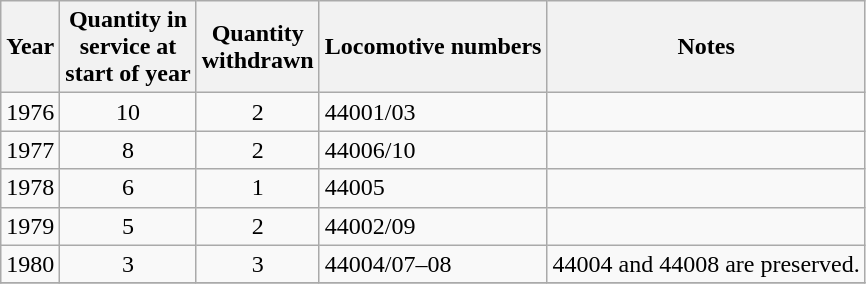<table class="wikitable" style="text-align:center">
<tr>
<th>Year</th>
<th>Quantity in<br>service at<br>start of year</th>
<th>Quantity<br>withdrawn</th>
<th>Locomotive numbers</th>
<th>Notes</th>
</tr>
<tr>
<td>1976</td>
<td>10</td>
<td>2</td>
<td align=left>44001/03</td>
<td></td>
</tr>
<tr>
<td>1977</td>
<td>8</td>
<td>2</td>
<td align=left>44006/10</td>
<td></td>
</tr>
<tr>
<td>1978</td>
<td>6</td>
<td>1</td>
<td align=left>44005</td>
<td></td>
</tr>
<tr>
<td>1979</td>
<td>5</td>
<td>2</td>
<td align=left>44002/09</td>
<td></td>
</tr>
<tr>
<td>1980</td>
<td>3</td>
<td>3</td>
<td align=left>44004/07–08</td>
<td>44004 and 44008 are preserved.</td>
</tr>
<tr>
</tr>
</table>
